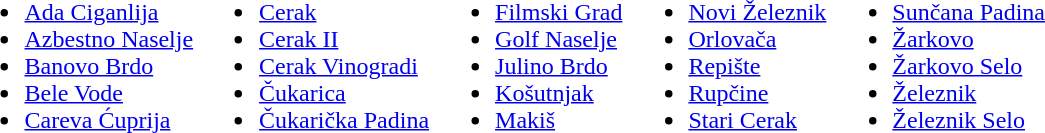<table>
<tr valign=top>
<td><br><ul><li><a href='#'>Ada Ciganlija</a></li><li><a href='#'>Azbestno Naselje</a></li><li><a href='#'>Banovo Brdo</a></li><li><a href='#'>Bele Vode</a></li><li><a href='#'>Careva Ćuprija</a></li></ul></td>
<td><br><ul><li><a href='#'>Cerak</a></li><li><a href='#'>Cerak II</a></li><li><a href='#'>Cerak Vinogradi</a></li><li><a href='#'>Čukarica</a></li><li><a href='#'>Čukarička Padina</a></li></ul></td>
<td><br><ul><li><a href='#'>Filmski Grad</a></li><li><a href='#'>Golf Naselje</a></li><li><a href='#'>Julino Brdo</a></li><li><a href='#'>Košutnjak</a></li><li><a href='#'>Makiš</a></li></ul></td>
<td><br><ul><li><a href='#'>Novi Železnik</a></li><li><a href='#'>Orlovača</a></li><li><a href='#'>Repište</a></li><li><a href='#'>Rupčine</a></li><li><a href='#'>Stari Cerak</a></li></ul></td>
<td><br><ul><li><a href='#'>Sunčana Padina</a></li><li><a href='#'>Žarkovo</a></li><li><a href='#'>Žarkovo Selo</a></li><li><a href='#'>Železnik</a></li><li><a href='#'>Železnik Selo</a></li></ul></td>
</tr>
</table>
